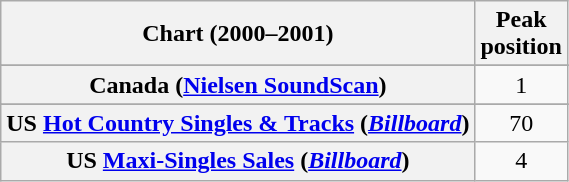<table class="wikitable sortable plainrowheaders" style="text-align:center">
<tr>
<th>Chart (2000–2001)</th>
<th>Peak<br>position</th>
</tr>
<tr>
</tr>
<tr>
<th scope="row">Canada (<a href='#'>Nielsen SoundScan</a>)</th>
<td>1</td>
</tr>
<tr>
</tr>
<tr>
</tr>
<tr>
<th scope="row">US <a href='#'>Hot Country Singles & Tracks</a> (<em><a href='#'>Billboard</a></em>)</th>
<td>70</td>
</tr>
<tr>
<th scope="row">US <a href='#'>Maxi-Singles Sales</a> (<em><a href='#'>Billboard</a></em>)</th>
<td>4</td>
</tr>
</table>
